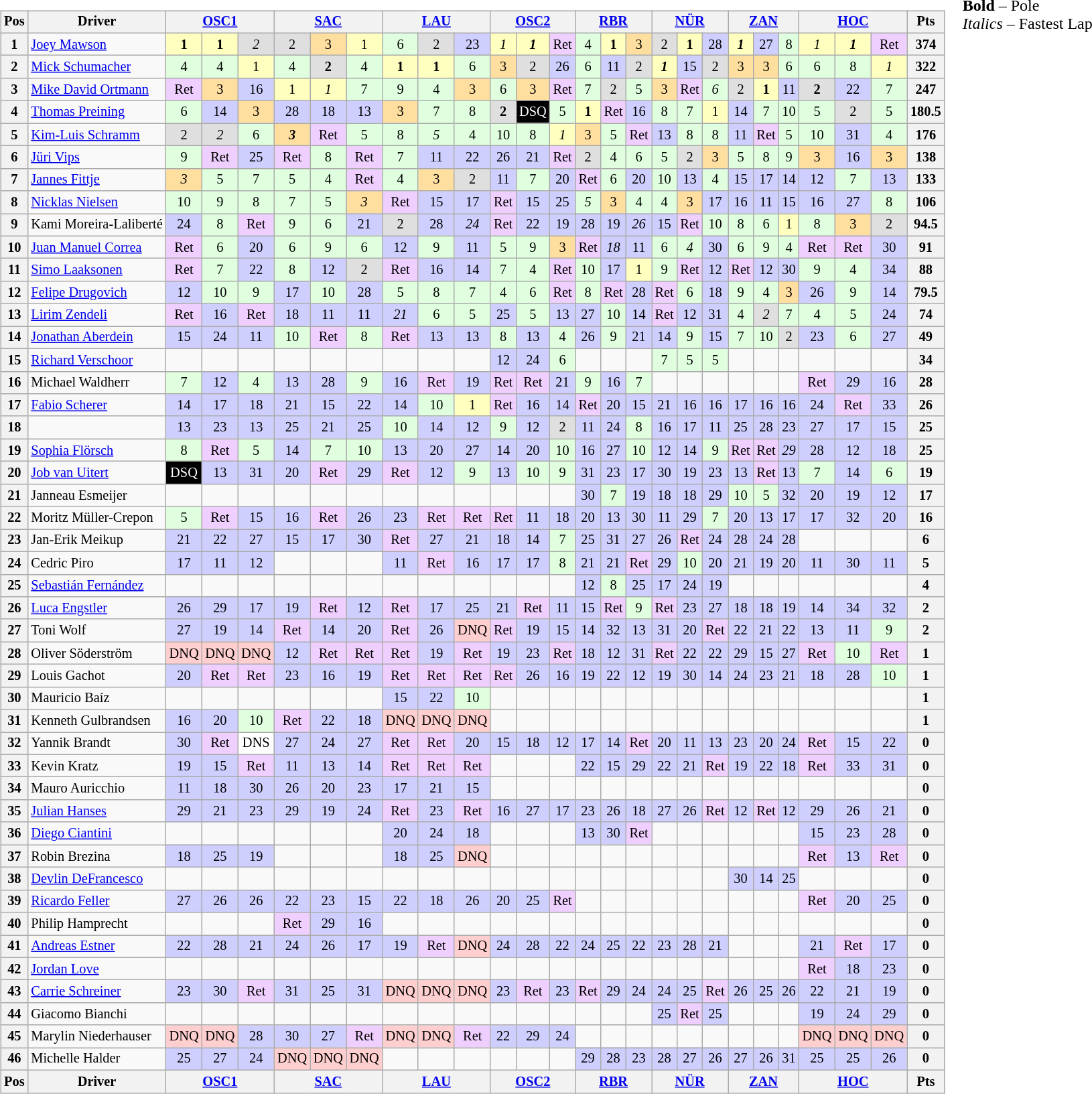<table>
<tr>
<td><br><table class="wikitable" style="font-size: 85%; text-align:center">
<tr>
<th>Pos</th>
<th>Driver</th>
<th colspan=3><a href='#'>OSC1</a><br></th>
<th colspan=3><a href='#'>SAC</a><br></th>
<th colspan=3><a href='#'>LAU</a><br></th>
<th colspan=3><a href='#'>OSC2</a><br></th>
<th colspan=3><a href='#'>RBR</a><br></th>
<th colspan=3><a href='#'>NÜR</a><br></th>
<th colspan=3><a href='#'>ZAN</a><br></th>
<th colspan=3><a href='#'>HOC</a><br></th>
<th>Pts</th>
</tr>
<tr>
<th>1</th>
<td style="text-align:left"> <a href='#'>Joey Mawson</a></td>
<td style="background:#FFFFBF"><strong>1</strong></td>
<td style="background:#FFFFBF"><strong>1</strong></td>
<td style="background:#DFDFDF"><em>2</em></td>
<td style="background:#DFDFDF">2</td>
<td style="background:#FFDF9F">3</td>
<td style="background:#FFFFBF">1</td>
<td style="background:#DFFFDF">6</td>
<td style="background:#DFDFDF">2</td>
<td style="background:#CFCFFF">23</td>
<td style="background:#FFFFBF"><em>1</em></td>
<td style="background:#FFFFBF"><strong><em>1</em></strong></td>
<td style="background:#EFCFFF">Ret</td>
<td style="background:#DFFFDF">4</td>
<td style="background:#FFFFBF"><strong>1</strong></td>
<td style="background:#FFDF9F">3</td>
<td style="background:#DFDFDF">2</td>
<td style="background:#FFFFBF"><strong>1</strong></td>
<td style="background:#CFCFFF">28</td>
<td style="background:#FFFFBF"><strong><em>1</em></strong></td>
<td style="background:#CFCFFF">27</td>
<td style="background:#DFFFDF">8</td>
<td style="background:#FFFFBF"><em>1</em></td>
<td style="background:#FFFFBF"><strong><em>1</em></strong></td>
<td style="background:#EFCFFF">Ret</td>
<th>374</th>
</tr>
<tr>
<th>2</th>
<td style="text-align:left"> <a href='#'>Mick Schumacher</a></td>
<td style="background:#DFFFDF">4</td>
<td style="background:#DFFFDF">4</td>
<td style="background:#FFFFBF">1</td>
<td style="background:#DFFFDF">4</td>
<td style="background:#DFDFDF"><strong>2</strong></td>
<td style="background:#DFFFDF">4</td>
<td style="background:#FFFFBF"><strong>1</strong></td>
<td style="background:#FFFFBF"><strong>1</strong></td>
<td style="background:#DFFFDF">6</td>
<td style="background:#FFDF9F">3</td>
<td style="background:#DFDFDF">2</td>
<td style="background:#CFCFFF">26</td>
<td style="background:#DFFFDF">6</td>
<td style="background:#CFCFFF">11</td>
<td style="background:#DFDFDF">2</td>
<td style="background:#FFFFBF"><strong><em>1</em></strong></td>
<td style="background:#CFCFFF">15</td>
<td style="background:#DFDFDF">2</td>
<td style="background:#FFDF9F">3</td>
<td style="background:#FFDF9F">3</td>
<td style="background:#DFFFDF">6</td>
<td style="background:#DFFFDF">6</td>
<td style="background:#DFFFDF">8</td>
<td style="background:#FFFFBF"><em>1</em></td>
<th>322</th>
</tr>
<tr>
<th>3</th>
<td style="text-align:left"> <a href='#'>Mike David Ortmann</a></td>
<td style="background:#EFCFFF">Ret</td>
<td style="background:#FFDF9F">3</td>
<td style="background:#CFCFFF">16</td>
<td style="background:#FFFFBF">1</td>
<td style="background:#FFFFBF"><em>1</em></td>
<td style="background:#DFFFDF">7</td>
<td style="background:#DFFFDF">9</td>
<td style="background:#DFFFDF">4</td>
<td style="background:#FFDF9F">3</td>
<td style="background:#DFFFDF">6</td>
<td style="background:#FFDF9F">3</td>
<td style="background:#EFCFFF">Ret</td>
<td style="background:#DFFFDF">7</td>
<td style="background:#DFDFDF">2</td>
<td style="background:#DFFFDF">5</td>
<td style="background:#FFDF9F">3</td>
<td style="background:#EFCFFF">Ret</td>
<td style="background:#DFFFDF"><em>6</em></td>
<td style="background:#DFDFDF">2</td>
<td style="background:#FFFFBF"><strong>1</strong></td>
<td style="background:#CFCFFF">11</td>
<td style="background:#DFDFDF"><strong>2</strong></td>
<td style="background:#CFCFFF">22</td>
<td style="background:#DFFFDF">7</td>
<th>247</th>
</tr>
<tr>
<th>4</th>
<td style="text-align:left"> <a href='#'>Thomas Preining</a></td>
<td style="background:#DFFFDF">6</td>
<td style="background:#CFCFFF">14</td>
<td style="background:#FFDF9F">3</td>
<td style="background:#CFCFFF">28</td>
<td style="background:#CFCFFF">18</td>
<td style="background:#CFCFFF">13</td>
<td style="background:#FFDF9F">3</td>
<td style="background:#DFFFDF">7</td>
<td style="background:#DFFFDF">8</td>
<td style="background:#DFDFDF"><strong>2</strong></td>
<td style="background:#000000; color:white">DSQ</td>
<td style="background:#DFFFDF">5</td>
<td style="background:#FFFFBF"><strong>1</strong></td>
<td style="background:#EFCFFF">Ret</td>
<td style="background:#CFCFFF">16</td>
<td style="background:#DFFFDF">8</td>
<td style="background:#DFFFDF">7</td>
<td style="background:#FFFFBF">1</td>
<td style="background:#CFCFFF">14</td>
<td style="background:#DFFFDF">7</td>
<td style="background:#DFFFDF">10</td>
<td style="background:#DFFFDF">5</td>
<td style="background:#DFDFDF">2</td>
<td style="background:#DFFFDF">5</td>
<th>180.5</th>
</tr>
<tr>
<th>5</th>
<td style="text-align:left"> <a href='#'>Kim-Luis Schramm</a></td>
<td style="background:#DFDFDF">2</td>
<td style="background:#DFDFDF"><em>2</em></td>
<td style="background:#DFFFDF">6</td>
<td style="background:#FFDF9F"><strong><em>3</em></strong></td>
<td style="background:#EFCFFF">Ret</td>
<td style="background:#DFFFDF">5</td>
<td style="background:#DFFFDF">8</td>
<td style="background:#DFFFDF"><em>5</em></td>
<td style="background:#DFFFDF">4</td>
<td style="background:#DFFFDF">10</td>
<td style="background:#DFFFDF">8</td>
<td style="background:#FFFFBF"><em>1</em></td>
<td style="background:#FFDF9F">3</td>
<td style="background:#DFFFDF">5</td>
<td style="background:#EFCFFF">Ret</td>
<td style="background:#CFCFFF">13</td>
<td style="background:#DFFFDF">8</td>
<td style="background:#DFFFDF">8</td>
<td style="background:#CFCFFF">11</td>
<td style="background:#EFCFFF">Ret</td>
<td style="background:#DFFFDF">5</td>
<td style="background:#DFFFDF">10</td>
<td style="background:#CFCFFF">31</td>
<td style="background:#DFFFDF">4</td>
<th>176</th>
</tr>
<tr>
<th>6</th>
<td style="text-align:left"> <a href='#'>Jüri Vips</a></td>
<td style="background:#DFFFDF">9</td>
<td style="background:#EFCFFF">Ret</td>
<td style="background:#CFCFFF">25</td>
<td style="background:#EFCFFF">Ret</td>
<td style="background:#DFFFDF">8</td>
<td style="background:#EFCFFF">Ret</td>
<td style="background:#DFFFDF">7</td>
<td style="background:#CFCFFF">11</td>
<td style="background:#CFCFFF">22</td>
<td style="background:#CFCFFF">26</td>
<td style="background:#CFCFFF">21</td>
<td style="background:#EFCFFF">Ret</td>
<td style="background:#DFDFDF">2</td>
<td style="background:#DFFFDF">4</td>
<td style="background:#DFFFDF">6</td>
<td style="background:#DFFFDF">5</td>
<td style="background:#DFDFDF">2</td>
<td style="background:#FFDF9F">3</td>
<td style="background:#DFFFDF">5</td>
<td style="background:#DFFFDF">8</td>
<td style="background:#DFFFDF">9</td>
<td style="background:#FFDF9F">3</td>
<td style="background:#CFCFFF">16</td>
<td style="background:#FFDF9F">3</td>
<th>138</th>
</tr>
<tr>
<th>7</th>
<td style="text-align:left"> <a href='#'>Jannes Fittje</a></td>
<td style="background:#FFDF9F"><em>3</em></td>
<td style="background:#DFFFDF">5</td>
<td style="background:#DFFFDF">7</td>
<td style="background:#DFFFDF">5</td>
<td style="background:#DFFFDF">4</td>
<td style="background:#EFCFFF">Ret</td>
<td style="background:#DFFFDF">4</td>
<td style="background:#FFDF9F">3</td>
<td style="background:#DFDFDF">2</td>
<td style="background:#CFCFFF">11</td>
<td style="background:#DFFFDF">7</td>
<td style="background:#CFCFFF">20</td>
<td style="background:#EFCFFF">Ret</td>
<td style="background:#DFFFDF">6</td>
<td style="background:#CFCFFF">20</td>
<td style="background:#DFFFDF">10</td>
<td style="background:#CFCFFF">13</td>
<td style="background:#DFFFDF">4</td>
<td style="background:#CFCFFF">15</td>
<td style="background:#CFCFFF">17</td>
<td style="background:#CFCFFF">14</td>
<td style="background:#CFCFFF">12</td>
<td style="background:#DFFFDF">7</td>
<td style="background:#CFCFFF">13</td>
<th>133</th>
</tr>
<tr>
<th>8</th>
<td style="text-align:left"> <a href='#'>Nicklas Nielsen</a></td>
<td style="background:#DFFFDF">10</td>
<td style="background:#DFFFDF">9</td>
<td style="background:#DFFFDF">8</td>
<td style="background:#DFFFDF">7</td>
<td style="background:#DFFFDF">5</td>
<td style="background:#FFDF9F"><em>3</em></td>
<td style="background:#EFCFFF">Ret</td>
<td style="background:#CFCFFF">15</td>
<td style="background:#CFCFFF">17</td>
<td style="background:#EFCFFF">Ret</td>
<td style="background:#CFCFFF">15</td>
<td style="background:#CFCFFF">25</td>
<td style="background:#DFFFDF"><em>5</em></td>
<td style="background:#FFDF9F">3</td>
<td style="background:#DFFFDF">4</td>
<td style="background:#DFFFDF">4</td>
<td style="background:#FFDF9F">3</td>
<td style="background:#CFCFFF">17</td>
<td style="background:#CFCFFF">16</td>
<td style="background:#CFCFFF">11</td>
<td style="background:#CFCFFF">15</td>
<td style="background:#CFCFFF">16</td>
<td style="background:#CFCFFF">27</td>
<td style="background:#DFFFDF">8</td>
<th>106</th>
</tr>
<tr>
<th>9</th>
<td style="text-align:left"> Kami Moreira-Laliberté</td>
<td style="background:#CFCFFF">24</td>
<td style="background:#DFFFDF">8</td>
<td style="background:#EFCFFF">Ret</td>
<td style="background:#DFFFDF">9</td>
<td style="background:#DFFFDF">6</td>
<td style="background:#CFCFFF">21</td>
<td style="background:#DFDFDF">2</td>
<td style="background:#CFCFFF">28</td>
<td style="background:#CFCFFF"><em>24</em></td>
<td style="background:#EFCFFF">Ret</td>
<td style="background:#CFCFFF">22</td>
<td style="background:#CFCFFF">19</td>
<td style="background:#CFCFFF">28</td>
<td style="background:#CFCFFF">19</td>
<td style="background:#CFCFFF"><em>26</em></td>
<td style="background:#CFCFFF">15</td>
<td style="background:#EFCFFF">Ret</td>
<td style="background:#DFFFDF">10</td>
<td style="background:#DFFFDF">8</td>
<td style="background:#DFFFDF">6</td>
<td style="background:#FFFFBF">1</td>
<td style="background:#DFFFDF">8</td>
<td style="background:#FFDF9F">3</td>
<td style="background:#DFDFDF">2</td>
<th>94.5</th>
</tr>
<tr>
<th>10</th>
<td style="text-align:left"> <a href='#'>Juan Manuel Correa</a></td>
<td style="background:#EFCFFF">Ret</td>
<td style="background:#DFFFDF">6</td>
<td style="background:#CFCFFF">20</td>
<td style="background:#DFFFDF">6</td>
<td style="background:#DFFFDF">9</td>
<td style="background:#DFFFDF">6</td>
<td style="background:#CFCFFF">12</td>
<td style="background:#DFFFDF">9</td>
<td style="background:#CFCFFF">11</td>
<td style="background:#DFFFDF">5</td>
<td style="background:#DFFFDF">9</td>
<td style="background:#FFDF9F">3</td>
<td style="background:#EFCFFF">Ret</td>
<td style="background:#CFCFFF"><em>18</em></td>
<td style="background:#CFCFFF">11</td>
<td style="background:#DFFFDF">6</td>
<td style="background:#DFFFDF"><em>4</em></td>
<td style="background:#CFCFFF">30</td>
<td style="background:#DFFFDF">6</td>
<td style="background:#DFFFDF">9</td>
<td style="background:#DFFFDF">4</td>
<td style="background:#EFCFFF">Ret</td>
<td style="background:#EFCFFF">Ret</td>
<td style="background:#CFCFFF">30</td>
<th>91</th>
</tr>
<tr>
<th>11</th>
<td style="text-align:left"> <a href='#'>Simo Laaksonen</a></td>
<td style="background:#EFCFFF">Ret</td>
<td style="background:#DFFFDF">7</td>
<td style="background:#CFCFFF">22</td>
<td style="background:#DFFFDF">8</td>
<td style="background:#CFCFFF">12</td>
<td style="background:#DFDFDF">2</td>
<td style="background:#EFCFFF">Ret</td>
<td style="background:#CFCFFF">16</td>
<td style="background:#CFCFFF">14</td>
<td style="background:#DFFFDF">7</td>
<td style="background:#DFFFDF">4</td>
<td style="background:#EFCFFF">Ret</td>
<td style="background:#DFFFDF">10</td>
<td style="background:#CFCFFF">17</td>
<td style="background:#FFFFBF">1</td>
<td style="background:#DFFFDF">9</td>
<td style="background:#EFCFFF">Ret</td>
<td style="background:#CFCFFF">12</td>
<td style="background:#EFCFFF">Ret</td>
<td style="background:#CFCFFF">12</td>
<td style="background:#CFCFFF">30</td>
<td style="background:#DFFFDF">9</td>
<td style="background:#DFFFDF">4</td>
<td style="background:#CFCFFF">34</td>
<th>88</th>
</tr>
<tr>
<th>12</th>
<td style="text-align:left"> <a href='#'>Felipe Drugovich</a></td>
<td style="background:#CFCFFF">12</td>
<td style="background:#DFFFDF">10</td>
<td style="background:#DFFFDF">9</td>
<td style="background:#CFCFFF">17</td>
<td style="background:#DFFFDF">10</td>
<td style="background:#CFCFFF">28</td>
<td style="background:#DFFFDF">5</td>
<td style="background:#DFFFDF">8</td>
<td style="background:#DFFFDF">7</td>
<td style="background:#DFFFDF">4</td>
<td style="background:#DFFFDF">6</td>
<td style="background:#EFCFFF">Ret</td>
<td style="background:#DFFFDF">8</td>
<td style="background:#EFCFFF">Ret</td>
<td style="background:#CFCFFF">28</td>
<td style="background:#EFCFFF">Ret</td>
<td style="background:#DFFFDF">6</td>
<td style="background:#CFCFFF">18</td>
<td style="background:#DFFFDF">9</td>
<td style="background:#DFFFDF">4</td>
<td style="background:#FFDF9F">3</td>
<td style="background:#CFCFFF">26</td>
<td style="background:#DFFFDF">9</td>
<td style="background:#CFCFFF">14</td>
<th>79.5</th>
</tr>
<tr>
<th>13</th>
<td style="text-align:left"> <a href='#'>Lirim Zendeli</a></td>
<td style="background:#EFCFFF">Ret</td>
<td style="background:#CFCFFF">16</td>
<td style="background:#EFCFFF">Ret</td>
<td style="background:#CFCFFF">18</td>
<td style="background:#CFCFFF">11</td>
<td style="background:#CFCFFF">11</td>
<td style="background:#CFCFFF"><em>21</em></td>
<td style="background:#DFFFDF">6</td>
<td style="background:#DFFFDF">5</td>
<td style="background:#CFCFFF">25</td>
<td style="background:#DFFFDF">5</td>
<td style="background:#CFCFFF">13</td>
<td style="background:#CFCFFF">27</td>
<td style="background:#DFFFDF">10</td>
<td style="background:#CFCFFF">14</td>
<td style="background:#EFCFFF">Ret</td>
<td style="background:#CFCFFF">12</td>
<td style="background:#CFCFFF">31</td>
<td style="background:#DFFFDF">4</td>
<td style="background:#DFDFDF"><em>2</em></td>
<td style="background:#DFFFDF">7</td>
<td style="background:#DFFFDF">4</td>
<td style="background:#DFFFDF">5</td>
<td style="background:#CFCFFF">24</td>
<th>74</th>
</tr>
<tr>
<th>14</th>
<td style="text-align:left"> <a href='#'>Jonathan Aberdein</a></td>
<td style="background:#CFCFFF">15</td>
<td style="background:#CFCFFF">24</td>
<td style="background:#CFCFFF">11</td>
<td style="background:#DFFFDF">10</td>
<td style="background:#EFCFFF">Ret</td>
<td style="background:#DFFFDF">8</td>
<td style="background:#EFCFFF">Ret</td>
<td style="background:#CFCFFF">13</td>
<td style="background:#CFCFFF">13</td>
<td style="background:#DFFFDF">8</td>
<td style="background:#CFCFFF">13</td>
<td style="background:#DFFFDF">4</td>
<td style="background:#CFCFFF">26</td>
<td style="background:#DFFFDF">9</td>
<td style="background:#CFCFFF">21</td>
<td style="background:#CFCFFF">14</td>
<td style="background:#DFFFDF">9</td>
<td style="background:#CFCFFF">15</td>
<td style="background:#DFFFDF">7</td>
<td style="background:#DFFFDF">10</td>
<td style="background:#DFDFDF">2</td>
<td style="background:#CFCFFF">23</td>
<td style="background:#DFFFDF">6</td>
<td style="background:#CFCFFF">27</td>
<th>49</th>
</tr>
<tr>
<th>15</th>
<td style="text-align:left"> <a href='#'>Richard Verschoor</a></td>
<td></td>
<td></td>
<td></td>
<td></td>
<td></td>
<td></td>
<td></td>
<td></td>
<td></td>
<td style="background:#CFCFFF">12</td>
<td style="background:#CFCFFF">24</td>
<td style="background:#DFFFDF">6</td>
<td></td>
<td></td>
<td></td>
<td style="background:#DFFFDF">7</td>
<td style="background:#DFFFDF">5</td>
<td style="background:#DFFFDF">5</td>
<td></td>
<td></td>
<td></td>
<td></td>
<td></td>
<td></td>
<th>34</th>
</tr>
<tr>
<th>16</th>
<td style="text-align:left"> Michael Waldherr</td>
<td style="background:#DFFFDF">7</td>
<td style="background:#CFCFFF">12</td>
<td style="background:#DFFFDF">4</td>
<td style="background:#CFCFFF">13</td>
<td style="background:#CFCFFF">28</td>
<td style="background:#DFFFDF">9</td>
<td style="background:#CFCFFF">16</td>
<td style="background:#EFCFFF">Ret</td>
<td style="background:#CFCFFF">19</td>
<td style="background:#EFCFFF">Ret</td>
<td style="background:#EFCFFF">Ret</td>
<td style="background:#CFCFFF">21</td>
<td style="background:#DFFFDF">9</td>
<td style="background:#CFCFFF">16</td>
<td style="background:#DFFFDF">7</td>
<td></td>
<td></td>
<td></td>
<td></td>
<td></td>
<td></td>
<td style="background:#EFCFFF">Ret</td>
<td style="background:#CFCFFF">29</td>
<td style="background:#CFCFFF">16</td>
<th>28</th>
</tr>
<tr>
<th>17</th>
<td style="text-align:left"> <a href='#'>Fabio Scherer</a></td>
<td style="background:#CFCFFF">14</td>
<td style="background:#CFCFFF">17</td>
<td style="background:#CFCFFF">18</td>
<td style="background:#CFCFFF">21</td>
<td style="background:#CFCFFF">15</td>
<td style="background:#CFCFFF">22</td>
<td style="background:#CFCFFF">14</td>
<td style="background:#DFFFDF">10</td>
<td style="background:#FFFFBF">1</td>
<td style="background:#EFCFFF">Ret</td>
<td style="background:#CFCFFF">16</td>
<td style="background:#CFCFFF">14</td>
<td style="background:#EFCFFF">Ret</td>
<td style="background:#CFCFFF">20</td>
<td style="background:#CFCFFF">15</td>
<td style="background:#CFCFFF">21</td>
<td style="background:#CFCFFF">16</td>
<td style="background:#CFCFFF">16</td>
<td style="background:#CFCFFF">17</td>
<td style="background:#CFCFFF">16</td>
<td style="background:#CFCFFF">16</td>
<td style="background:#CFCFFF">24</td>
<td style="background:#EFCFFF">Ret</td>
<td style="background:#CFCFFF">33</td>
<th>26</th>
</tr>
<tr>
<th>18</th>
<td style="text-align:left"></td>
<td style="background:#CFCFFF">13</td>
<td style="background:#CFCFFF">23</td>
<td style="background:#CFCFFF">13</td>
<td style="background:#CFCFFF">25</td>
<td style="background:#CFCFFF">21</td>
<td style="background:#CFCFFF">25</td>
<td style="background:#DFFFDF">10</td>
<td style="background:#CFCFFF">14</td>
<td style="background:#CFCFFF">12</td>
<td style="background:#DFFFDF">9</td>
<td style="background:#CFCFFF">12</td>
<td style="background:#DFDFDF">2</td>
<td style="background:#CFCFFF">11</td>
<td style="background:#CFCFFF">24</td>
<td style="background:#DFFFDF">8</td>
<td style="background:#CFCFFF">16</td>
<td style="background:#CFCFFF">17</td>
<td style="background:#CFCFFF">11</td>
<td style="background:#CFCFFF">25</td>
<td style="background:#CFCFFF">28</td>
<td style="background:#CFCFFF">23</td>
<td style="background:#CFCFFF">27</td>
<td style="background:#CFCFFF">17</td>
<td style="background:#CFCFFF">15</td>
<th>25</th>
</tr>
<tr>
<th>19</th>
<td style="text-align:left"> <a href='#'>Sophia Flörsch</a></td>
<td style="background:#DFFFDF">8</td>
<td style="background:#EFCFFF">Ret</td>
<td style="background:#DFFFDF">5</td>
<td style="background:#CFCFFF">14</td>
<td style="background:#DFFFDF">7</td>
<td style="background:#DFFFDF">10</td>
<td style="background:#CFCFFF">13</td>
<td style="background:#CFCFFF">20</td>
<td style="background:#CFCFFF">27</td>
<td style="background:#CFCFFF">14</td>
<td style="background:#CFCFFF">20</td>
<td style="background:#DFFFDF">10</td>
<td style="background:#CFCFFF">16</td>
<td style="background:#CFCFFF">27</td>
<td style="background:#DFFFDF">10</td>
<td style="background:#CFCFFF">12</td>
<td style="background:#CFCFFF">14</td>
<td style="background:#DFFFDF">9</td>
<td style="background:#EFCFFF">Ret</td>
<td style="background:#EFCFFF">Ret</td>
<td style="background:#CFCFFF"><em>29</em></td>
<td style="background:#CFCFFF">28</td>
<td style="background:#CFCFFF">12</td>
<td style="background:#CFCFFF">18</td>
<th>25</th>
</tr>
<tr>
<th>20</th>
<td style="text-align:left"> <a href='#'>Job van Uitert</a></td>
<td style="background:#000000; color:white">DSQ</td>
<td style="background:#CFCFFF">13</td>
<td style="background:#CFCFFF">31</td>
<td style="background:#CFCFFF">20</td>
<td style="background:#EFCFFF">Ret</td>
<td style="background:#CFCFFF">29</td>
<td style="background:#EFCFFF">Ret</td>
<td style="background:#CFCFFF">12</td>
<td style="background:#DFFFDF">9</td>
<td style="background:#CFCFFF">13</td>
<td style="background:#DFFFDF">10</td>
<td style="background:#DFFFDF">9</td>
<td style="background:#CFCFFF">31</td>
<td style="background:#CFCFFF">23</td>
<td style="background:#CFCFFF">17</td>
<td style="background:#CFCFFF">30</td>
<td style="background:#CFCFFF">19</td>
<td style="background:#CFCFFF">23</td>
<td style="background:#CFCFFF">13</td>
<td style="background:#EFCFFF">Ret</td>
<td style="background:#CFCFFF">13</td>
<td style="background:#DFFFDF">7</td>
<td style="background:#CFCFFF">14</td>
<td style="background:#DFFFDF">6</td>
<th>19</th>
</tr>
<tr>
<th>21</th>
<td style="text-align:left"> Janneau Esmeijer</td>
<td></td>
<td></td>
<td></td>
<td></td>
<td></td>
<td></td>
<td></td>
<td></td>
<td></td>
<td></td>
<td></td>
<td></td>
<td style="background:#CFCFFF">30</td>
<td style="background:#DFFFDF">7</td>
<td style="background:#CFCFFF">19</td>
<td style="background:#CFCFFF">18</td>
<td style="background:#CFCFFF">18</td>
<td style="background:#CFCFFF">29</td>
<td style="background:#DFFFDF">10</td>
<td style="background:#DFFFDF">5</td>
<td style="background:#CFCFFF">32</td>
<td style="background:#CFCFFF">20</td>
<td style="background:#CFCFFF">19</td>
<td style="background:#CFCFFF">12</td>
<th>17</th>
</tr>
<tr>
<th>22</th>
<td style="text-align:left"> Moritz Müller-Crepon</td>
<td style="background:#DFFFDF">5</td>
<td style="background:#EFCFFF">Ret</td>
<td style="background:#CFCFFF">15</td>
<td style="background:#CFCFFF">16</td>
<td style="background:#EFCFFF">Ret</td>
<td style="background:#CFCFFF">26</td>
<td style="background:#CFCFFF">23</td>
<td style="background:#EFCFFF">Ret</td>
<td style="background:#EFCFFF">Ret</td>
<td style="background:#EFCFFF">Ret</td>
<td style="background:#CFCFFF">11</td>
<td style="background:#CFCFFF">18</td>
<td style="background:#CFCFFF">20</td>
<td style="background:#CFCFFF">13</td>
<td style="background:#CFCFFF">30</td>
<td style="background:#CFCFFF">11</td>
<td style="background:#CFCFFF">29</td>
<td style="background:#DFFFDF">7</td>
<td style="background:#CFCFFF">20</td>
<td style="background:#CFCFFF">13</td>
<td style="background:#CFCFFF">17</td>
<td style="background:#CFCFFF">17</td>
<td style="background:#CFCFFF">32</td>
<td style="background:#CFCFFF">20</td>
<th>16</th>
</tr>
<tr>
<th>23</th>
<td style="text-align:left"> Jan-Erik Meikup</td>
<td style="background:#CFCFFF">21</td>
<td style="background:#CFCFFF">22</td>
<td style="background:#CFCFFF">27</td>
<td style="background:#CFCFFF">15</td>
<td style="background:#CFCFFF">17</td>
<td style="background:#CFCFFF">30</td>
<td style="background:#EFCFFF">Ret</td>
<td style="background:#CFCFFF">27</td>
<td style="background:#CFCFFF">21</td>
<td style="background:#CFCFFF">18</td>
<td style="background:#CFCFFF">14</td>
<td style="background:#DFFFDF">7</td>
<td style="background:#CFCFFF">25</td>
<td style="background:#CFCFFF">31</td>
<td style="background:#CFCFFF">27</td>
<td style="background:#CFCFFF">26</td>
<td style="background:#EFCFFF">Ret</td>
<td style="background:#CFCFFF">24</td>
<td style="background:#CFCFFF">28</td>
<td style="background:#CFCFFF">24</td>
<td style="background:#CFCFFF">28</td>
<td></td>
<td></td>
<td></td>
<th>6</th>
</tr>
<tr>
<th>24</th>
<td style="text-align:left"> Cedric Piro</td>
<td style="background:#CFCFFF">17</td>
<td style="background:#CFCFFF">11</td>
<td style="background:#CFCFFF">12</td>
<td></td>
<td></td>
<td></td>
<td style="background:#CFCFFF">11</td>
<td style="background:#EFCFFF">Ret</td>
<td style="background:#CFCFFF">16</td>
<td style="background:#CFCFFF">17</td>
<td style="background:#CFCFFF">17</td>
<td style="background:#DFFFDF">8</td>
<td style="background:#CFCFFF">21</td>
<td style="background:#CFCFFF">21</td>
<td style="background:#EFCFFF">Ret</td>
<td style="background:#CFCFFF">29</td>
<td style="background:#DFFFDF">10</td>
<td style="background:#CFCFFF">20</td>
<td style="background:#CFCFFF">21</td>
<td style="background:#CFCFFF">19</td>
<td style="background:#CFCFFF">20</td>
<td style="background:#CFCFFF">11</td>
<td style="background:#CFCFFF">30</td>
<td style="background:#CFCFFF">11</td>
<th>5</th>
</tr>
<tr>
<th>25</th>
<td style="text-align:left"> <a href='#'>Sebastián Fernández</a></td>
<td></td>
<td></td>
<td></td>
<td></td>
<td></td>
<td></td>
<td></td>
<td></td>
<td></td>
<td></td>
<td></td>
<td></td>
<td style="background:#CFCFFF">12</td>
<td style="background:#DFFFDF">8</td>
<td style="background:#CFCFFF">25</td>
<td style="background:#CFCFFF">17</td>
<td style="background:#CFCFFF">24</td>
<td style="background:#CFCFFF">19</td>
<td></td>
<td></td>
<td></td>
<td></td>
<td></td>
<td></td>
<th>4</th>
</tr>
<tr>
<th>26</th>
<td style="text-align:left"> <a href='#'>Luca Engstler</a></td>
<td style="background:#CFCFFF">26</td>
<td style="background:#CFCFFF">29</td>
<td style="background:#CFCFFF">17</td>
<td style="background:#CFCFFF">19</td>
<td style="background:#EFCFFF">Ret</td>
<td style="background:#CFCFFF">12</td>
<td style="background:#EFCFFF">Ret</td>
<td style="background:#CFCFFF">17</td>
<td style="background:#CFCFFF">25</td>
<td style="background:#CFCFFF">21</td>
<td style="background:#EFCFFF">Ret</td>
<td style="background:#CFCFFF">11</td>
<td style="background:#CFCFFF">15</td>
<td style="background:#EFCFFF">Ret</td>
<td style="background:#DFFFDF">9</td>
<td style="background:#EFCFFF">Ret</td>
<td style="background:#CFCFFF">23</td>
<td style="background:#CFCFFF">27</td>
<td style="background:#CFCFFF">18</td>
<td style="background:#CFCFFF">18</td>
<td style="background:#CFCFFF">19</td>
<td style="background:#CFCFFF">14</td>
<td style="background:#CFCFFF">34</td>
<td style="background:#CFCFFF">32</td>
<th>2</th>
</tr>
<tr>
<th>27</th>
<td style="text-align:left"> Toni Wolf</td>
<td style="background:#CFCFFF">27</td>
<td style="background:#CFCFFF">19</td>
<td style="background:#CFCFFF">14</td>
<td style="background:#EFCFFF">Ret</td>
<td style="background:#CFCFFF">14</td>
<td style="background:#CFCFFF">20</td>
<td style="background:#EFCFFF">Ret</td>
<td style="background:#CFCFFF">26</td>
<td style="background:#FFCFCF">DNQ</td>
<td style="background:#EFCFFF">Ret</td>
<td style="background:#CFCFFF">19</td>
<td style="background:#CFCFFF">15</td>
<td style="background:#CFCFFF">14</td>
<td style="background:#CFCFFF">32</td>
<td style="background:#CFCFFF">13</td>
<td style="background:#CFCFFF">31</td>
<td style="background:#CFCFFF">20</td>
<td style="background:#EFCFFF">Ret</td>
<td style="background:#CFCFFF">22</td>
<td style="background:#CFCFFF">21</td>
<td style="background:#CFCFFF">22</td>
<td style="background:#CFCFFF">13</td>
<td style="background:#CFCFFF">11</td>
<td style="background:#DFFFDF">9</td>
<th>2</th>
</tr>
<tr>
<th>28</th>
<td style="text-align:left"> Oliver Söderström</td>
<td style="background:#FFCFCF">DNQ</td>
<td style="background:#FFCFCF">DNQ</td>
<td style="background:#FFCFCF">DNQ</td>
<td style="background:#CFCFFF">12</td>
<td style="background:#EFCFFF">Ret</td>
<td style="background:#EFCFFF">Ret</td>
<td style="background:#EFCFFF">Ret</td>
<td style="background:#CFCFFF">19</td>
<td style="background:#EFCFFF">Ret</td>
<td style="background:#CFCFFF">19</td>
<td style="background:#CFCFFF">23</td>
<td style="background:#EFCFFF">Ret</td>
<td style="background:#CFCFFF">18</td>
<td style="background:#CFCFFF">12</td>
<td style="background:#CFCFFF">31</td>
<td style="background:#EFCFFF">Ret</td>
<td style="background:#CFCFFF">22</td>
<td style="background:#CFCFFF">22</td>
<td style="background:#CFCFFF">29</td>
<td style="background:#CFCFFF">15</td>
<td style="background:#CFCFFF">27</td>
<td style="background:#EFCFFF">Ret</td>
<td style="background:#DFFFDF">10</td>
<td style="background:#EFCFFF">Ret</td>
<th>1</th>
</tr>
<tr>
<th>29</th>
<td style="text-align:left"> Louis Gachot</td>
<td style="background:#CFCFFF">20</td>
<td style="background:#EFCFFF">Ret</td>
<td style="background:#EFCFFF">Ret</td>
<td style="background:#CFCFFF">23</td>
<td style="background:#CFCFFF">16</td>
<td style="background:#CFCFFF">19</td>
<td style="background:#EFCFFF">Ret</td>
<td style="background:#EFCFFF">Ret</td>
<td style="background:#EFCFFF">Ret</td>
<td style="background:#EFCFFF">Ret</td>
<td style="background:#CFCFFF">26</td>
<td style="background:#CFCFFF">16</td>
<td style="background:#CFCFFF">19</td>
<td style="background:#CFCFFF">22</td>
<td style="background:#CFCFFF">12</td>
<td style="background:#CFCFFF">19</td>
<td style="background:#CFCFFF">30</td>
<td style="background:#CFCFFF">14</td>
<td style="background:#CFCFFF">24</td>
<td style="background:#CFCFFF">23</td>
<td style="background:#CFCFFF">21</td>
<td style="background:#CFCFFF">18</td>
<td style="background:#CFCFFF">28</td>
<td style="background:#DFFFDF">10</td>
<th>1</th>
</tr>
<tr>
<th>30</th>
<td style="text-align:left"> Mauricio Baíz</td>
<td></td>
<td></td>
<td></td>
<td></td>
<td></td>
<td></td>
<td style="background:#CFCFFF">15</td>
<td style="background:#CFCFFF">22</td>
<td style="background:#DFFFDF">10</td>
<td></td>
<td></td>
<td></td>
<td></td>
<td></td>
<td></td>
<td></td>
<td></td>
<td></td>
<td></td>
<td></td>
<td></td>
<td></td>
<td></td>
<td></td>
<th>1</th>
</tr>
<tr>
<th>31</th>
<td style="text-align:left"> Kenneth Gulbrandsen</td>
<td style="background:#CFCFFF">16</td>
<td style="background:#CFCFFF">20</td>
<td style="background:#DFFFDF">10</td>
<td style="background:#EFCFFF">Ret</td>
<td style="background:#CFCFFF">22</td>
<td style="background:#CFCFFF">18</td>
<td style="background:#FFCFCF">DNQ</td>
<td style="background:#FFCFCF">DNQ</td>
<td style="background:#FFCFCF">DNQ</td>
<td></td>
<td></td>
<td></td>
<td></td>
<td></td>
<td></td>
<td></td>
<td></td>
<td></td>
<td></td>
<td></td>
<td></td>
<td></td>
<td></td>
<td></td>
<th>1</th>
</tr>
<tr>
<th>32</th>
<td style="text-align:left"> Yannik Brandt</td>
<td style="background:#CFCFFF">30</td>
<td style="background:#EFCFFF">Ret</td>
<td style="background:#FFFFFF">DNS</td>
<td style="background:#CFCFFF">27</td>
<td style="background:#CFCFFF">24</td>
<td style="background:#CFCFFF">27</td>
<td style="background:#EFCFFF">Ret</td>
<td style="background:#EFCFFF">Ret</td>
<td style="background:#CFCFFF">20</td>
<td style="background:#CFCFFF">15</td>
<td style="background:#CFCFFF">18</td>
<td style="background:#CFCFFF">12</td>
<td style="background:#CFCFFF">17</td>
<td style="background:#CFCFFF">14</td>
<td style="background:#EFCFFF">Ret</td>
<td style="background:#CFCFFF">20</td>
<td style="background:#CFCFFF">11</td>
<td style="background:#CFCFFF">13</td>
<td style="background:#CFCFFF">23</td>
<td style="background:#CFCFFF">20</td>
<td style="background:#CFCFFF">24</td>
<td style="background:#EFCFFF">Ret</td>
<td style="background:#CFCFFF">15</td>
<td style="background:#CFCFFF">22</td>
<th>0</th>
</tr>
<tr>
<th>33</th>
<td style="text-align:left"> Kevin Kratz</td>
<td style="background:#CFCFFF">19</td>
<td style="background:#CFCFFF">15</td>
<td style="background:#EFCFFF">Ret</td>
<td style="background:#CFCFFF">11</td>
<td style="background:#CFCFFF">13</td>
<td style="background:#CFCFFF">14</td>
<td style="background:#EFCFFF">Ret</td>
<td style="background:#EFCFFF">Ret</td>
<td style="background:#EFCFFF">Ret</td>
<td></td>
<td></td>
<td></td>
<td style="background:#CFCFFF">22</td>
<td style="background:#CFCFFF">15</td>
<td style="background:#CFCFFF">29</td>
<td style="background:#CFCFFF">22</td>
<td style="background:#CFCFFF">21</td>
<td style="background:#EFCFFF">Ret</td>
<td style="background:#CFCFFF">19</td>
<td style="background:#CFCFFF">22</td>
<td style="background:#CFCFFF">18</td>
<td style="background:#EFCFFF">Ret</td>
<td style="background:#CFCFFF">33</td>
<td style="background:#CFCFFF">31</td>
<th>0</th>
</tr>
<tr>
<th>34</th>
<td style="text-align:left"> Mauro Auricchio</td>
<td style="background:#CFCFFF">11</td>
<td style="background:#CFCFFF">18</td>
<td style="background:#CFCFFF">30</td>
<td style="background:#CFCFFF">26</td>
<td style="background:#CFCFFF">20</td>
<td style="background:#CFCFFF">23</td>
<td style="background:#CFCFFF">17</td>
<td style="background:#CFCFFF">21</td>
<td style="background:#CFCFFF">15</td>
<td></td>
<td></td>
<td></td>
<td></td>
<td></td>
<td></td>
<td></td>
<td></td>
<td></td>
<td></td>
<td></td>
<td></td>
<td></td>
<td></td>
<td></td>
<th>0</th>
</tr>
<tr>
<th>35</th>
<td style="text-align:left"> <a href='#'>Julian Hanses</a></td>
<td style="background:#CFCFFF">29</td>
<td style="background:#CFCFFF">21</td>
<td style="background:#CFCFFF">23</td>
<td style="background:#CFCFFF">29</td>
<td style="background:#CFCFFF">19</td>
<td style="background:#CFCFFF">24</td>
<td style="background:#EFCFFF">Ret</td>
<td style="background:#CFCFFF">23</td>
<td style="background:#EFCFFF">Ret</td>
<td style="background:#CFCFFF">16</td>
<td style="background:#CFCFFF">27</td>
<td style="background:#CFCFFF">17</td>
<td style="background:#CFCFFF">23</td>
<td style="background:#CFCFFF">26</td>
<td style="background:#CFCFFF">18</td>
<td style="background:#CFCFFF">27</td>
<td style="background:#CFCFFF">26</td>
<td style="background:#EFCFFF">Ret</td>
<td style="background:#CFCFFF">12</td>
<td style="background:#EFCFFF">Ret</td>
<td style="background:#CFCFFF">12</td>
<td style="background:#CFCFFF">29</td>
<td style="background:#CFCFFF">26</td>
<td style="background:#CFCFFF">21</td>
<th>0</th>
</tr>
<tr>
<th>36</th>
<td style="text-align:left"> <a href='#'>Diego Ciantini</a></td>
<td></td>
<td></td>
<td></td>
<td></td>
<td></td>
<td></td>
<td style="background:#CFCFFF">20</td>
<td style="background:#CFCFFF">24</td>
<td style="background:#CFCFFF">18</td>
<td></td>
<td></td>
<td></td>
<td style="background:#CFCFFF">13</td>
<td style="background:#CFCFFF">30</td>
<td style="background:#EFCFFF">Ret</td>
<td></td>
<td></td>
<td></td>
<td></td>
<td></td>
<td></td>
<td style="background:#CFCFFF">15</td>
<td style="background:#CFCFFF">23</td>
<td style="background:#CFCFFF">28</td>
<th>0</th>
</tr>
<tr>
<th>37</th>
<td style="text-align:left"> Robin Brezina</td>
<td style="background:#CFCFFF">18</td>
<td style="background:#CFCFFF">25</td>
<td style="background:#CFCFFF">19</td>
<td></td>
<td></td>
<td></td>
<td style="background:#CFCFFF">18</td>
<td style="background:#CFCFFF">25</td>
<td style="background:#FFCFCF">DNQ</td>
<td></td>
<td></td>
<td></td>
<td></td>
<td></td>
<td></td>
<td></td>
<td></td>
<td></td>
<td></td>
<td></td>
<td></td>
<td style="background:#EFCFFF">Ret</td>
<td style="background:#CFCFFF">13</td>
<td style="background:#EFCFFF">Ret</td>
<th>0</th>
</tr>
<tr>
<th>38</th>
<td style="text-align:left"> <a href='#'>Devlin DeFrancesco</a></td>
<td></td>
<td></td>
<td></td>
<td></td>
<td></td>
<td></td>
<td></td>
<td></td>
<td></td>
<td></td>
<td></td>
<td></td>
<td></td>
<td></td>
<td></td>
<td></td>
<td></td>
<td></td>
<td style="background:#CFCFFF">30</td>
<td style="background:#CFCFFF">14</td>
<td style="background:#CFCFFF">25</td>
<td></td>
<td></td>
<td></td>
<th>0</th>
</tr>
<tr>
<th>39</th>
<td style="text-align:left"> <a href='#'>Ricardo Feller</a></td>
<td style="background:#CFCFFF">27</td>
<td style="background:#CFCFFF">26</td>
<td style="background:#CFCFFF">26</td>
<td style="background:#CFCFFF">22</td>
<td style="background:#CFCFFF">23</td>
<td style="background:#CFCFFF">15</td>
<td style="background:#CFCFFF">22</td>
<td style="background:#CFCFFF">18</td>
<td style="background:#CFCFFF">26</td>
<td style="background:#CFCFFF">20</td>
<td style="background:#CFCFFF">25</td>
<td style="background:#EFCFFF">Ret</td>
<td></td>
<td></td>
<td></td>
<td></td>
<td></td>
<td></td>
<td></td>
<td></td>
<td></td>
<td style="background:#EFCFFF">Ret</td>
<td style="background:#CFCFFF">20</td>
<td style="background:#CFCFFF">25</td>
<th>0</th>
</tr>
<tr>
<th>40</th>
<td style="text-align:left"> Philip Hamprecht</td>
<td></td>
<td></td>
<td></td>
<td style="background:#EFCFFF">Ret</td>
<td style="background:#CFCFFF">29</td>
<td style="background:#CFCFFF">16</td>
<td></td>
<td></td>
<td></td>
<td></td>
<td></td>
<td></td>
<td></td>
<td></td>
<td></td>
<td></td>
<td></td>
<td></td>
<td></td>
<td></td>
<td></td>
<td></td>
<td></td>
<td></td>
<th>0</th>
</tr>
<tr>
<th>41</th>
<td style="text-align:left"> <a href='#'>Andreas Estner</a></td>
<td style="background:#CFCFFF">22</td>
<td style="background:#CFCFFF">28</td>
<td style="background:#CFCFFF">21</td>
<td style="background:#CFCFFF">24</td>
<td style="background:#CFCFFF">26</td>
<td style="background:#CFCFFF">17</td>
<td style="background:#CFCFFF">19</td>
<td style="background:#EFCFFF">Ret</td>
<td style="background:#FFCFCF">DNQ</td>
<td style="background:#CFCFFF">24</td>
<td style="background:#CFCFFF">28</td>
<td style="background:#CFCFFF">22</td>
<td style="background:#CFCFFF">24</td>
<td style="background:#CFCFFF">25</td>
<td style="background:#CFCFFF">22</td>
<td style="background:#CFCFFF">23</td>
<td style="background:#CFCFFF">28</td>
<td style="background:#CFCFFF">21</td>
<td></td>
<td></td>
<td></td>
<td style="background:#CFCFFF">21</td>
<td style="background:#EFCFFF">Ret</td>
<td style="background:#CFCFFF">17</td>
<th>0</th>
</tr>
<tr>
<th>42</th>
<td style="text-align:left"> <a href='#'>Jordan Love</a></td>
<td></td>
<td></td>
<td></td>
<td></td>
<td></td>
<td></td>
<td></td>
<td></td>
<td></td>
<td></td>
<td></td>
<td></td>
<td></td>
<td></td>
<td></td>
<td></td>
<td></td>
<td></td>
<td></td>
<td></td>
<td></td>
<td style="background:#EFCFFF">Ret</td>
<td style="background:#CFCFFF">18</td>
<td style="background:#CFCFFF">23</td>
<th>0</th>
</tr>
<tr>
<th>43</th>
<td style="text-align:left"> <a href='#'>Carrie Schreiner</a></td>
<td style="background:#CFCFFF">23</td>
<td style="background:#CFCFFF">30</td>
<td style="background:#EFCFFF">Ret</td>
<td style="background:#CFCFFF">31</td>
<td style="background:#CFCFFF">25</td>
<td style="background:#CFCFFF">31</td>
<td style="background:#FFCFCF">DNQ</td>
<td style="background:#FFCFCF">DNQ</td>
<td style="background:#FFCFCF">DNQ</td>
<td style="background:#CFCFFF">23</td>
<td style="background:#EFCFFF">Ret</td>
<td style="background:#CFCFFF">23</td>
<td style="background:#EFCFFF">Ret</td>
<td style="background:#CFCFFF">29</td>
<td style="background:#CFCFFF">24</td>
<td style="background:#CFCFFF">24</td>
<td style="background:#CFCFFF">25</td>
<td style="background:#EFCFFF">Ret</td>
<td style="background:#CFCFFF">26</td>
<td style="background:#CFCFFF">25</td>
<td style="background:#CFCFFF">26</td>
<td style="background:#CFCFFF">22</td>
<td style="background:#CFCFFF">21</td>
<td style="background:#CFCFFF">19</td>
<th>0</th>
</tr>
<tr>
<th>44</th>
<td style="text-align:left"> Giacomo Bianchi</td>
<td></td>
<td></td>
<td></td>
<td></td>
<td></td>
<td></td>
<td></td>
<td></td>
<td></td>
<td></td>
<td></td>
<td></td>
<td></td>
<td></td>
<td></td>
<td style="background:#CFCFFF">25</td>
<td style="background:#EFCFFF">Ret</td>
<td style="background:#CFCFFF">25</td>
<td></td>
<td></td>
<td></td>
<td style="background:#CFCFFF">19</td>
<td style="background:#CFCFFF">24</td>
<td style="background:#CFCFFF">29</td>
<th>0</th>
</tr>
<tr>
<th>45</th>
<td style="text-align:left"> Marylin Niederhauser</td>
<td style="background:#FFCFCF">DNQ</td>
<td style="background:#FFCFCF">DNQ</td>
<td style="background:#CFCFFF">28</td>
<td style="background:#CFCFFF">30</td>
<td style="background:#CFCFFF">27</td>
<td style="background:#EFCFFF">Ret</td>
<td style="background:#FFCFCF">DNQ</td>
<td style="background:#FFCFCF">DNQ</td>
<td style="background:#EFCFFF">Ret</td>
<td style="background:#CFCFFF">22</td>
<td style="background:#CFCFFF">29</td>
<td style="background:#CFCFFF">24</td>
<td></td>
<td></td>
<td></td>
<td></td>
<td></td>
<td></td>
<td></td>
<td></td>
<td></td>
<td style="background:#FFCFCF">DNQ</td>
<td style="background:#FFCFCF">DNQ</td>
<td style="background:#FFCFCF">DNQ</td>
<th>0</th>
</tr>
<tr>
<th>46</th>
<td style="text-align:left"> Michelle Halder</td>
<td style="background:#CFCFFF">25</td>
<td style="background:#CFCFFF">27</td>
<td style="background:#CFCFFF">24</td>
<td style="background:#FFCFCF">DNQ</td>
<td style="background:#FFCFCF">DNQ</td>
<td style="background:#FFCFCF">DNQ</td>
<td></td>
<td></td>
<td></td>
<td></td>
<td></td>
<td></td>
<td style="background:#CFCFFF">29</td>
<td style="background:#CFCFFF">28</td>
<td style="background:#CFCFFF">23</td>
<td style="background:#CFCFFF">28</td>
<td style="background:#CFCFFF">27</td>
<td style="background:#CFCFFF">26</td>
<td style="background:#CFCFFF">27</td>
<td style="background:#CFCFFF">26</td>
<td style="background:#CFCFFF">31</td>
<td style="background:#CFCFFF">25</td>
<td style="background:#CFCFFF">25</td>
<td style="background:#CFCFFF">26</td>
<th>0</th>
</tr>
<tr>
<th>Pos</th>
<th>Driver</th>
<th colspan=3><a href='#'>OSC1</a><br></th>
<th colspan=3><a href='#'>SAC</a><br></th>
<th colspan=3><a href='#'>LAU</a><br></th>
<th colspan=3><a href='#'>OSC2</a><br></th>
<th colspan=3><a href='#'>RBR</a><br></th>
<th colspan=3><a href='#'>NÜR</a><br></th>
<th colspan=3><a href='#'>ZAN</a><br></th>
<th colspan=3><a href='#'>HOC</a><br></th>
<th>Pts</th>
</tr>
</table>
</td>
<td style="vertical-align:top"><br>
<span><strong>Bold</strong> – Pole<br><em>Italics</em> – Fastest Lap</span></td>
</tr>
</table>
